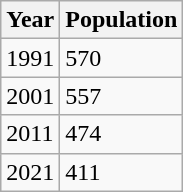<table class=wikitable>
<tr>
<th>Year</th>
<th>Population</th>
</tr>
<tr>
<td>1991</td>
<td>570</td>
</tr>
<tr>
<td>2001</td>
<td>557</td>
</tr>
<tr>
<td>2011</td>
<td>474</td>
</tr>
<tr>
<td>2021</td>
<td>411</td>
</tr>
</table>
